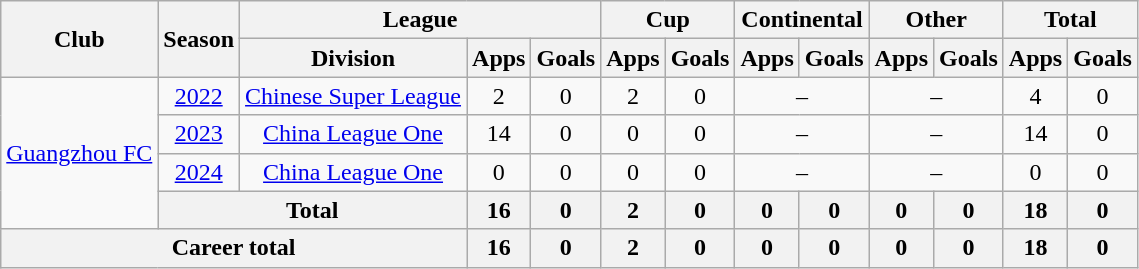<table class="wikitable" style="text-align: center">
<tr>
<th rowspan="2">Club</th>
<th rowspan="2">Season</th>
<th colspan="3">League</th>
<th colspan="2">Cup</th>
<th colspan="2">Continental</th>
<th colspan="2">Other</th>
<th colspan="2">Total</th>
</tr>
<tr>
<th>Division</th>
<th>Apps</th>
<th>Goals</th>
<th>Apps</th>
<th>Goals</th>
<th>Apps</th>
<th>Goals</th>
<th>Apps</th>
<th>Goals</th>
<th>Apps</th>
<th>Goals</th>
</tr>
<tr>
<td rowspan="4"><a href='#'>Guangzhou FC</a></td>
<td><a href='#'>2022</a></td>
<td><a href='#'>Chinese Super League</a></td>
<td>2</td>
<td>0</td>
<td>2</td>
<td>0</td>
<td colspan="2">–</td>
<td colspan="2">–</td>
<td>4</td>
<td>0</td>
</tr>
<tr>
<td><a href='#'>2023</a></td>
<td><a href='#'>China League One</a></td>
<td>14</td>
<td>0</td>
<td>0</td>
<td>0</td>
<td colspan="2">–</td>
<td colspan="2">–</td>
<td>14</td>
<td>0</td>
</tr>
<tr>
<td><a href='#'>2024</a></td>
<td><a href='#'>China League One</a></td>
<td>0</td>
<td>0</td>
<td>0</td>
<td>0</td>
<td colspan="2">–</td>
<td colspan="2">–</td>
<td>0</td>
<td>0</td>
</tr>
<tr>
<th colspan=2>Total</th>
<th>16</th>
<th>0</th>
<th>2</th>
<th>0</th>
<th>0</th>
<th>0</th>
<th>0</th>
<th>0</th>
<th>18</th>
<th>0</th>
</tr>
<tr>
<th colspan=3>Career total</th>
<th>16</th>
<th>0</th>
<th>2</th>
<th>0</th>
<th>0</th>
<th>0</th>
<th>0</th>
<th>0</th>
<th>18</th>
<th>0</th>
</tr>
</table>
